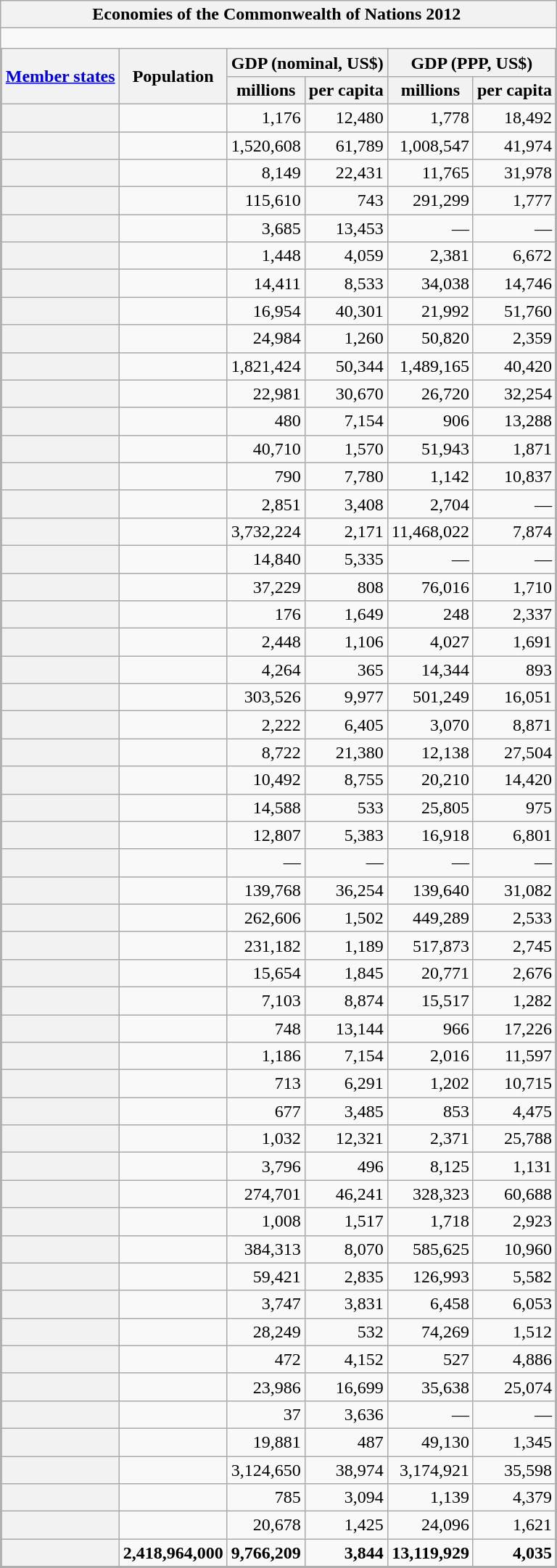<table class="wikitable mw-collapsible" style="text-align: center;">
<tr>
<th>Economies of the Commonwealth of Nations 2012 </th>
</tr>
<tr>
<td style="padding: 0; border: none;"><br><table class="wikitable sortable" style="text-align: right; margin: 0;">
<tr>
<th rowspan="2"><a href='#'>Member states</a></th>
<th rowspan="2">Population<br></th>
<th colspan=2">GDP (nominal, US$)</th>
<th colspan="2">GDP (PPP, US$)</th>
</tr>
<tr>
<th scope="col" data-sort-type="number">millions</th>
<th scope="col" data-sort-type="number">per capita</th>
<th scope="col" data-sort-type="number">millions</th>
<th scope="col" data-sort-type="number">per capita</th>
</tr>
<tr>
<th scope="row" style="text-align: left;"></th>
<td></td>
<td>1,176</td>
<td>12,480</td>
<td>1,778</td>
<td>18,492</td>
</tr>
<tr>
<th scope="row" style="text-align: left;"></th>
<td></td>
<td>1,520,608</td>
<td>61,789</td>
<td>1,008,547</td>
<td>41,974</td>
</tr>
<tr>
<th scope="row" style="text-align: left;"></th>
<td></td>
<td>8,149</td>
<td>22,431</td>
<td>11,765</td>
<td>31,978</td>
</tr>
<tr>
<th scope="row" style="text-align: left;"></th>
<td></td>
<td>115,610</td>
<td>743</td>
<td>291,299</td>
<td>1,777</td>
</tr>
<tr>
<th scope="row" style="text-align: left;"></th>
<td></td>
<td>3,685</td>
<td>13,453</td>
<td>—</td>
<td>—</td>
</tr>
<tr>
<th scope="row" style="text-align: left;"></th>
<td></td>
<td>1,448</td>
<td>4,059</td>
<td>2,381</td>
<td>6,672</td>
</tr>
<tr>
<th scope="row" style="text-align: left;"></th>
<td></td>
<td>14,411</td>
<td>8,533</td>
<td>34,038</td>
<td>14,746</td>
</tr>
<tr>
<th scope="row" style="text-align: left;"></th>
<td></td>
<td>16,954</td>
<td>40,301</td>
<td>21,992</td>
<td>51,760</td>
</tr>
<tr>
<th scope="row" style="text-align: left;"></th>
<td></td>
<td>24,984</td>
<td>1,260</td>
<td>50,820</td>
<td>2,359</td>
</tr>
<tr>
<th scope="row" style="text-align: left;"></th>
<td></td>
<td>1,821,424</td>
<td>50,344</td>
<td>1,489,165</td>
<td>40,420</td>
</tr>
<tr>
<th scope="row" style="text-align: left;"></th>
<td></td>
<td>22,981</td>
<td>30,670</td>
<td>26,720</td>
<td>32,254</td>
</tr>
<tr>
<th scope="row" style="text-align: left;"></th>
<td></td>
<td>480</td>
<td>7,154</td>
<td>906</td>
<td>13,288</td>
</tr>
<tr>
<th scope="row" style="text-align: left;"></th>
<td></td>
<td>40,710</td>
<td>1,570</td>
<td>51,943</td>
<td>1,871</td>
</tr>
<tr>
<th scope="row" style="text-align: left;"></th>
<td></td>
<td>790</td>
<td>7,780</td>
<td>1,142</td>
<td>10,837</td>
</tr>
<tr>
<th scope="row" style="text-align: left;"></th>
<td></td>
<td>2,851</td>
<td>3,408</td>
<td>2,704</td>
<td>—</td>
</tr>
<tr>
<th scope="row" style="text-align: left;"></th>
<td></td>
<td>3,732,224</td>
<td>2,171</td>
<td>11,468,022</td>
<td>7,874</td>
</tr>
<tr>
<th scope="row" style="text-align: left;"></th>
<td></td>
<td>14,840</td>
<td>5,335</td>
<td>—</td>
<td>—</td>
</tr>
<tr>
<th scope="row" style="text-align: left;"></th>
<td></td>
<td>37,229</td>
<td>808</td>
<td>76,016</td>
<td>1,710</td>
</tr>
<tr>
<th scope="row" style="text-align: left;"></th>
<td></td>
<td>176</td>
<td>1,649</td>
<td>248</td>
<td>2,337</td>
</tr>
<tr>
<th scope="row" style="text-align: left;"></th>
<td></td>
<td>2,448</td>
<td>1,106</td>
<td>4,027</td>
<td>1,691</td>
</tr>
<tr>
<th scope="row" style="text-align: left;"></th>
<td></td>
<td>4,264</td>
<td>365</td>
<td>14,344</td>
<td>893</td>
</tr>
<tr>
<th scope="row" style="text-align: left;"></th>
<td></td>
<td>303,526</td>
<td>9,977</td>
<td>501,249</td>
<td>16,051</td>
</tr>
<tr>
<th scope="row" style="text-align: left;"></th>
<td></td>
<td>2,222</td>
<td>6,405</td>
<td>3,070</td>
<td>8,871</td>
</tr>
<tr>
<th scope="row" style="text-align: left;"></th>
<td></td>
<td>8,722</td>
<td>21,380</td>
<td>12,138</td>
<td>27,504</td>
</tr>
<tr>
<th scope="row" style="text-align: left;"></th>
<td></td>
<td>10,492</td>
<td>8,755</td>
<td>20,210</td>
<td>14,420</td>
</tr>
<tr>
<th scope="row" style="text-align: left;"></th>
<td></td>
<td>14,588</td>
<td>533</td>
<td>25,805</td>
<td>975</td>
</tr>
<tr>
<th scope="row" style="text-align: left;"></th>
<td></td>
<td>12,807</td>
<td>5,383</td>
<td>16,918</td>
<td>6,801</td>
</tr>
<tr>
<th scope="row" style="text-align: left;"></th>
<td></td>
<td>—</td>
<td>—</td>
<td>—</td>
<td>—</td>
</tr>
<tr>
<th scope="row" style="text-align: left;"></th>
<td></td>
<td>139,768</td>
<td>36,254</td>
<td>139,640</td>
<td>31,082</td>
</tr>
<tr>
<th scope="row" style="text-align: left;"></th>
<td></td>
<td>262,606</td>
<td>1,502</td>
<td>449,289</td>
<td>2,533</td>
</tr>
<tr>
<th scope="row" style="text-align: left;"></th>
<td></td>
<td>231,182</td>
<td>1,189</td>
<td>517,873</td>
<td>2,745</td>
</tr>
<tr>
<th scope="row" style="text-align: left;"></th>
<td></td>
<td>15,654</td>
<td>1,845</td>
<td>20,771</td>
<td>2,676</td>
</tr>
<tr>
<th scope="row" style="text-align: left;"></th>
<td></td>
<td>7,103</td>
<td>8,874</td>
<td>15,517</td>
<td>1,282</td>
</tr>
<tr>
<th scope="row" style="text-align: left;"></th>
<td></td>
<td>748</td>
<td>13,144</td>
<td>966</td>
<td>17,226</td>
</tr>
<tr>
<th scope="row" style="text-align: left;"></th>
<td></td>
<td>1,186</td>
<td>7,154</td>
<td>2,016</td>
<td>11,597</td>
</tr>
<tr>
<th scope="row" style="text-align: left;"></th>
<td></td>
<td>713</td>
<td>6,291</td>
<td>1,202</td>
<td>10,715</td>
</tr>
<tr>
<th scope="row" style="text-align: left;"></th>
<td></td>
<td>677</td>
<td>3,485</td>
<td>853</td>
<td>4,475</td>
</tr>
<tr>
<th scope="row" style="text-align: left;"></th>
<td></td>
<td>1,032</td>
<td>12,321</td>
<td>2,371</td>
<td>25,788</td>
</tr>
<tr>
<th scope="row" style="text-align: left;"></th>
<td></td>
<td>3,796</td>
<td>496</td>
<td>8,125</td>
<td>1,131</td>
</tr>
<tr>
<th scope="row" style="text-align: left;"></th>
<td></td>
<td>274,701</td>
<td>46,241</td>
<td>328,323</td>
<td>60,688</td>
</tr>
<tr>
<th scope="row" style="text-align: left;"></th>
<td></td>
<td>1,008</td>
<td>1,517</td>
<td>1,718</td>
<td>2,923</td>
</tr>
<tr>
<th scope="row" style="text-align: left;"></th>
<td></td>
<td>384,313</td>
<td>8,070</td>
<td>585,625</td>
<td>10,960</td>
</tr>
<tr>
<th scope="row" style="text-align: left;"></th>
<td></td>
<td>59,421</td>
<td>2,835</td>
<td>126,993</td>
<td>5,582</td>
</tr>
<tr>
<th scope="row" style="text-align: left;"></th>
<td></td>
<td>3,747</td>
<td>3,831</td>
<td>6,458</td>
<td>6,053</td>
</tr>
<tr>
<th scope="row" style="text-align: left;"></th>
<td></td>
<td>28,249</td>
<td>532</td>
<td>74,269</td>
<td>1,512</td>
</tr>
<tr>
<th scope="row" style="text-align: left;"></th>
<td></td>
<td>472</td>
<td>4,152</td>
<td>527</td>
<td>4,886</td>
</tr>
<tr>
<th scope="row" style="text-align: left;"></th>
<td></td>
<td>23,986</td>
<td>16,699</td>
<td>35,638</td>
<td>25,074</td>
</tr>
<tr>
<th scope="row" style="text-align: left;"></th>
<td></td>
<td>37</td>
<td>3,636</td>
<td>—</td>
<td>—</td>
</tr>
<tr>
<th scope="row" style="text-align: left;"></th>
<td></td>
<td>19,881</td>
<td>487</td>
<td>49,130</td>
<td>1,345</td>
</tr>
<tr>
<th scope="row" style="text-align: left;"></th>
<td></td>
<td>3,124,650</td>
<td>38,974</td>
<td>3,174,921</td>
<td>35,598</td>
</tr>
<tr>
<th scope="row" style="text-align: left;"></th>
<td></td>
<td>785</td>
<td>3,094</td>
<td>1,139</td>
<td>4,379</td>
</tr>
<tr>
<th scope="row" style="text-align: left;"></th>
<td></td>
<td>20,678</td>
<td>1,425</td>
<td>24,096</td>
<td>1,621</td>
</tr>
<tr>
<th scope="row" style="text-align: left;"></th>
<td><strong>2,418,964,000</strong></td>
<td><strong>9,766,209</strong></td>
<td><strong>3,844</strong></td>
<td><strong>13,119,929</strong></td>
<td><strong>4,035</strong></td>
</tr>
<tr>
</tr>
</table>
</td>
</tr>
</table>
